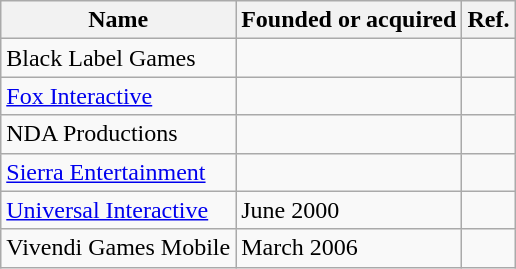<table class="wikitable sortable">
<tr>
<th>Name</th>
<th>Founded or acquired</th>
<th>Ref.</th>
</tr>
<tr>
<td>Black Label Games</td>
<td></td>
<td></td>
</tr>
<tr>
<td><a href='#'>Fox Interactive</a></td>
<td></td>
<td></td>
</tr>
<tr>
<td>NDA Productions</td>
<td></td>
<td></td>
</tr>
<tr>
<td><a href='#'>Sierra Entertainment</a></td>
<td></td>
<td></td>
</tr>
<tr>
<td><a href='#'>Universal Interactive</a></td>
<td>June 2000</td>
<td></td>
</tr>
<tr>
<td>Vivendi Games Mobile</td>
<td>March 2006</td>
<td></td>
</tr>
</table>
